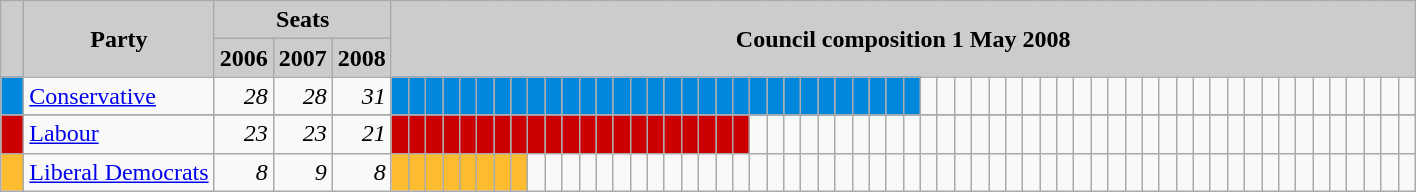<table class="wikitable">
<tr>
<th style="background:#ccc" rowspan="2">  </th>
<th style="background:#ccc" rowspan="2">Party</th>
<th style="background:#ccc" colspan="3">Seats</th>
<th style="background:#ccc" colspan="63" rowspan="2">Council composition 1 May 2008</th>
</tr>
<tr>
<th style="background:#ccc">2006</th>
<th style="background:#ccc">2007</th>
<th style="background:#ccc">2008</th>
</tr>
<tr>
<td style="background:#0087DC"> </td>
<td><a href='#'>Conservative</a></td>
<td style="text-align: right"><em>28</em></td>
<td style="text-align: right"><em>28</em></td>
<td style="text-align: right"><em>31</em></td>
<td style="background:#0087DC"> </td>
<td style="background:#0087DC"> </td>
<td style="background:#0087DC"> </td>
<td style="background:#0087DC"> </td>
<td style="background:#0087DC"> </td>
<td style="background:#0087DC"> </td>
<td style="background:#0087DC"> </td>
<td style="background:#0087DC"> </td>
<td style="background:#0087DC"> </td>
<td style="background:#0087DC"> </td>
<td style="background:#0087DC"> </td>
<td style="background:#0087DC"> </td>
<td style="background:#0087DC"> </td>
<td style="background:#0087DC"> </td>
<td style="background:#0087DC"> </td>
<td style="background:#0087DC"> </td>
<td style="background:#0087DC"> </td>
<td style="background:#0087DC"> </td>
<td style="background:#0087DC"> </td>
<td style="background:#0087DC"> </td>
<td style="background:#0087DC"> </td>
<td style="background:#0087DC"> </td>
<td style="background:#0087DC"> </td>
<td style="background:#0087DC"> </td>
<td style="background:#0087DC"> </td>
<td style="background:#0087DC"> </td>
<td style="background:#0087DC"> </td>
<td style="background:#0087DC"> </td>
<td style="background:#0087DC"> </td>
<td style="background:#0087DC"> </td>
<td style="background:#0087DC"> </td>
<td> </td>
<td> </td>
<td> </td>
<td> </td>
<td> </td>
<td> </td>
<td> </td>
<td> </td>
<td> </td>
<td> </td>
<td> </td>
<td> </td>
<td> </td>
<td> </td>
<td> </td>
<td> </td>
<td> </td>
<td> </td>
<td> </td>
<td> </td>
<td> </td>
<td> </td>
<td> </td>
<td> </td>
<td> </td>
<td> </td>
<td> </td>
<td> </td>
<td> </td>
</tr>
<tr>
</tr>
<tr>
<td style="background:#c00"> </td>
<td><a href='#'>Labour</a></td>
<td style="text-align: right"><em>23</em></td>
<td style="text-align: right"><em>23</em></td>
<td style="text-align: right"><em>21</em></td>
<td style="background:#c00"> </td>
<td style="background:#c00"> </td>
<td style="background:#c00"> </td>
<td style="background:#c00"> </td>
<td style="background:#c00"> </td>
<td style="background:#c00"> </td>
<td style="background:#c00"> </td>
<td style="background:#c00"> </td>
<td style="background:#c00"> </td>
<td style="background:#c00"> </td>
<td style="background:#c00"> </td>
<td style="background:#c00"> </td>
<td style="background:#c00"> </td>
<td style="background:#c00"> </td>
<td style="background:#c00"> </td>
<td style="background:#c00"> </td>
<td style="background:#c00"> </td>
<td style="background:#c00"> </td>
<td style="background:#c00"> </td>
<td style="background:#c00"> </td>
<td style="background:#c00"> </td>
<td> </td>
<td> </td>
<td> </td>
<td> </td>
<td> </td>
<td> </td>
<td> </td>
<td> </td>
<td> </td>
<td> </td>
<td> </td>
<td> </td>
<td> </td>
<td> </td>
<td> </td>
<td> </td>
<td> </td>
<td> </td>
<td> </td>
<td> </td>
<td> </td>
<td> </td>
<td> </td>
<td> </td>
<td> </td>
<td> </td>
<td> </td>
<td> </td>
<td> </td>
<td> </td>
<td> </td>
<td> </td>
<td> </td>
<td> </td>
<td> </td>
<td> </td>
<td> </td>
<td> </td>
<td> </td>
</tr>
<tr>
<td style="background:#FDBB30"> </td>
<td><a href='#'>Liberal Democrats</a></td>
<td style="text-align: right"><em>8</em></td>
<td style="text-align: right"><em>9</em></td>
<td style="text-align: right"><em>8</em></td>
<td style="background:#FDBB30"> </td>
<td style="background:#FDBB30"> </td>
<td style="background:#FDBB30"> </td>
<td style="background:#FDBB30"> </td>
<td style="background:#FDBB30"> </td>
<td style="background:#FDBB30"> </td>
<td style="background:#FDBB30"> </td>
<td style="background:#FDBB30"> </td>
<td> </td>
<td> </td>
<td> </td>
<td> </td>
<td> </td>
<td> </td>
<td> </td>
<td> </td>
<td> </td>
<td> </td>
<td> </td>
<td> </td>
<td> </td>
<td> </td>
<td> </td>
<td> </td>
<td> </td>
<td> </td>
<td> </td>
<td> </td>
<td> </td>
<td> </td>
<td> </td>
<td> </td>
<td> </td>
<td> </td>
<td> </td>
<td> </td>
<td> </td>
<td> </td>
<td> </td>
<td> </td>
<td> </td>
<td> </td>
<td> </td>
<td> </td>
<td> </td>
<td> </td>
<td> </td>
<td> </td>
<td> </td>
<td> </td>
<td> </td>
<td> </td>
<td> </td>
<td> </td>
<td> </td>
<td> </td>
<td> </td>
<td> </td>
<td> </td>
<td> </td>
</tr>
</table>
